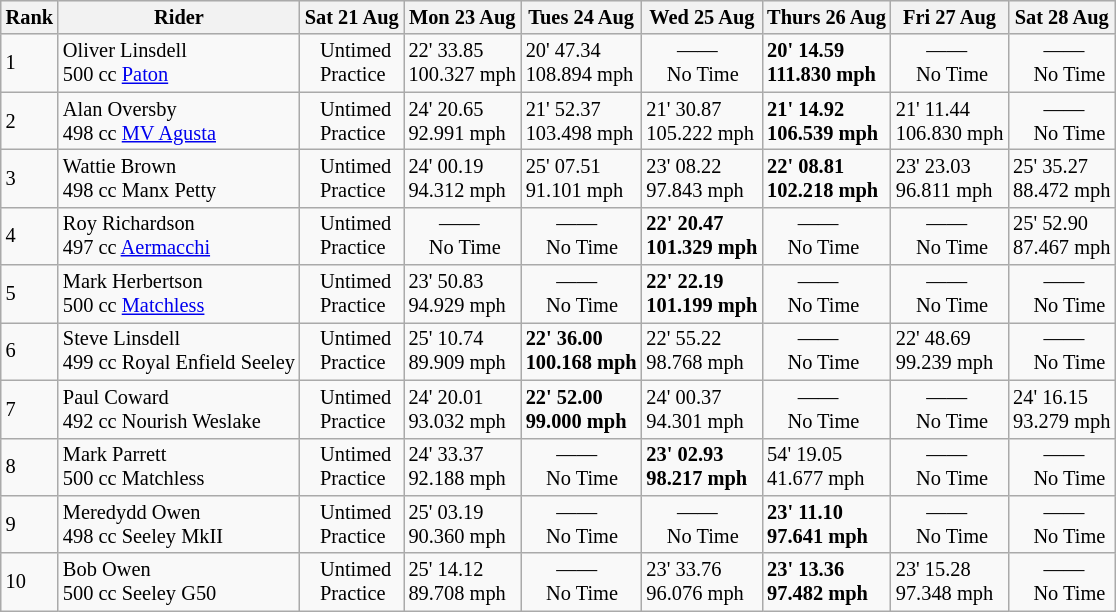<table class="wikitable" style="font-size: 85%;">
<tr style="background:#efefef;">
<th>Rank</th>
<th>Rider</th>
<th>Sat 21 Aug</th>
<th>Mon 23 Aug</th>
<th>Tues 24 Aug</th>
<th>Wed 25 Aug</th>
<th>Thurs 26 Aug</th>
<th>Fri 27 Aug</th>
<th>Sat 28 Aug</th>
</tr>
<tr>
<td>1</td>
<td> Oliver Linsdell<br> 500 cc <a href='#'>Paton</a></td>
<td>   Untimed<br>   Practice</td>
<td>22' 33.85 <br> 100.327 mph</td>
<td>20' 47.34 <br> 108.894 mph</td>
<td>      ——<br>    No Time</td>
<td><strong>20' 14.59 <br> 111.830 mph</strong></td>
<td>      ——<br>    No Time</td>
<td>      ——<br>    No Time</td>
</tr>
<tr>
<td>2</td>
<td> Alan Oversby<br> 498 cc <a href='#'>MV Agusta</a></td>
<td>   Untimed<br>   Practice</td>
<td>24' 20.65 <br> 92.991 mph</td>
<td>21' 52.37 <br> 103.498 mph</td>
<td>21' 30.87 <br> 105.222 mph</td>
<td><strong>21' 14.92 <br> 106.539 mph</strong></td>
<td>21' 11.44 <br> 106.830 mph</td>
<td>      ——<br>    No Time</td>
</tr>
<tr>
<td>3</td>
<td> Wattie Brown<br> 498 cc Manx Petty</td>
<td>   Untimed<br>   Practice</td>
<td>24' 00.19 <br> 94.312 mph</td>
<td>25' 07.51 <br> 91.101 mph</td>
<td>23' 08.22 <br> 97.843 mph</td>
<td><strong>22' 08.81 <br> 102.218 mph</strong></td>
<td>23' 23.03 <br> 96.811 mph</td>
<td>25' 35.27 <br> 88.472 mph</td>
</tr>
<tr>
<td>4</td>
<td> Roy Richardson<br> 497 cc <a href='#'>Aermacchi</a></td>
<td>   Untimed<br>   Practice</td>
<td>      ——<br>    No Time</td>
<td>      ——<br>    No Time</td>
<td><strong>22' 20.47 <br> 101.329 mph</strong></td>
<td>      ——<br>    No Time</td>
<td>      ——<br>    No Time</td>
<td>25' 52.90 <br> 87.467 mph</td>
</tr>
<tr>
<td>5</td>
<td> Mark Herbertson<br> 500 cc <a href='#'>Matchless</a></td>
<td>   Untimed<br>   Practice</td>
<td>23' 50.83 <br> 94.929 mph</td>
<td>      ——<br>    No Time</td>
<td><strong>22' 22.19 <br> 101.199 mph</strong></td>
<td>      ——<br>    No Time</td>
<td>      ——<br>    No Time</td>
<td>      ——<br>    No Time</td>
</tr>
<tr>
<td>6</td>
<td> Steve Linsdell<br> 499 cc Royal Enfield Seeley</td>
<td>   Untimed<br>   Practice</td>
<td>25' 10.74 <br> 89.909 mph</td>
<td><strong>22' 36.00 <br> 100.168 mph</strong></td>
<td>22' 55.22 <br> 98.768 mph</td>
<td>      ——<br>    No Time</td>
<td>22' 48.69 <br> 99.239 mph</td>
<td>      ——<br>    No Time</td>
</tr>
<tr>
<td>7</td>
<td> Paul Coward<br> 492 cc Nourish Weslake</td>
<td>   Untimed<br>   Practice</td>
<td>24' 20.01 <br> 93.032 mph</td>
<td><strong>22' 52.00 <br> 99.000 mph</strong></td>
<td>24' 00.37 <br> 94.301 mph</td>
<td>      ——<br>    No Time</td>
<td>      ——<br>    No Time</td>
<td>24' 16.15 <br> 93.279 mph</td>
</tr>
<tr>
<td>8</td>
<td> Mark Parrett<br> 500 cc Matchless</td>
<td>   Untimed<br>   Practice</td>
<td>24' 33.37 <br> 92.188 mph</td>
<td>      ——<br>    No Time</td>
<td><strong>23' 02.93 <br> 98.217 mph</strong></td>
<td>54' 19.05 <br> 41.677 mph</td>
<td>      ——<br>    No Time</td>
<td>      ——<br>    No Time</td>
</tr>
<tr>
<td>9</td>
<td> Meredydd Owen<br> 498 cc Seeley MkII</td>
<td>   Untimed<br>   Practice</td>
<td>25' 03.19 <br> 90.360 mph</td>
<td>      ——<br>    No Time</td>
<td>      ——<br>    No Time</td>
<td><strong>23' 11.10 <br> 97.641 mph</strong></td>
<td>      ——<br>    No Time</td>
<td>      ——<br>    No Time</td>
</tr>
<tr>
<td>10</td>
<td> Bob Owen<br> 500 cc Seeley G50</td>
<td>   Untimed<br>   Practice</td>
<td>25' 14.12 <br> 89.708 mph</td>
<td>      ——<br>    No Time</td>
<td>23' 33.76 <br> 96.076 mph</td>
<td><strong>23' 13.36 <br> 97.482 mph</strong></td>
<td>23' 15.28 <br> 97.348 mph</td>
<td>      ——<br>    No Time</td>
</tr>
</table>
